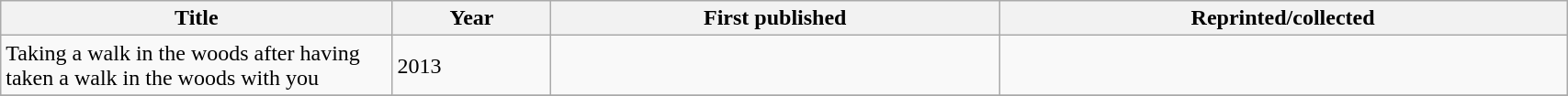<table class='wikitable sortable' width='90%'>
<tr>
<th width=25%>Title</th>
<th>Year</th>
<th>First published</th>
<th>Reprinted/collected</th>
</tr>
<tr>
<td>Taking a walk in the woods after having taken a walk in the woods with you</td>
<td>2013</td>
<td></td>
<td></td>
</tr>
<tr>
</tr>
</table>
